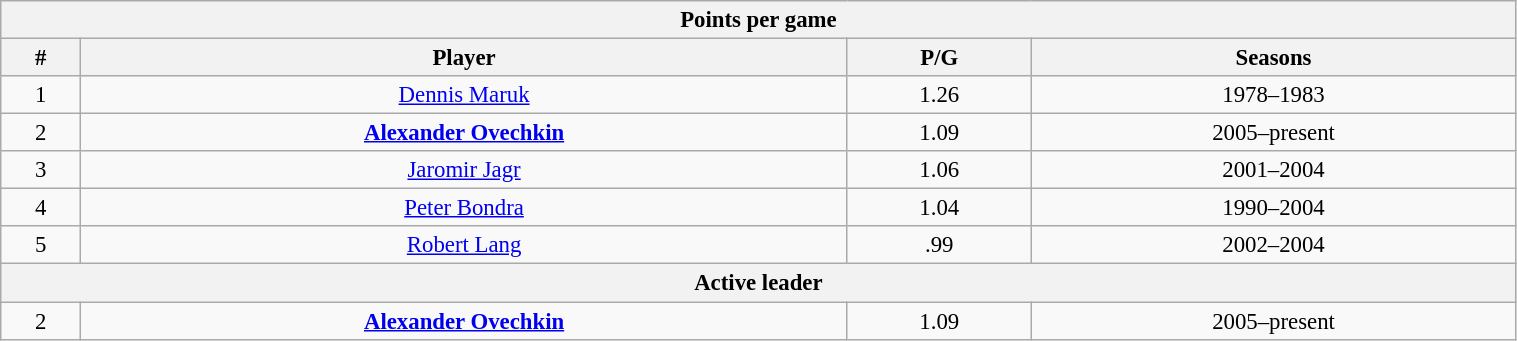<table class="wikitable" style="text-align: center; font-size: 95%" width="80%">
<tr>
<th colspan="4">Points per game</th>
</tr>
<tr>
<th>#</th>
<th>Player</th>
<th>P/G</th>
<th>Seasons</th>
</tr>
<tr>
<td>1</td>
<td><a href='#'>Dennis Maruk</a></td>
<td>1.26</td>
<td>1978–1983</td>
</tr>
<tr>
<td>2</td>
<td><strong><a href='#'>Alexander Ovechkin</a></strong></td>
<td>1.09</td>
<td>2005–present</td>
</tr>
<tr>
<td>3</td>
<td><a href='#'>Jaromir Jagr</a></td>
<td>1.06</td>
<td>2001–2004</td>
</tr>
<tr>
<td>4</td>
<td><a href='#'>Peter Bondra</a></td>
<td>1.04</td>
<td>1990–2004</td>
</tr>
<tr>
<td>5</td>
<td><a href='#'>Robert Lang</a></td>
<td>.99</td>
<td>2002–2004</td>
</tr>
<tr>
<th colspan="4">Active leader</th>
</tr>
<tr>
<td>2</td>
<td><strong><a href='#'>Alexander Ovechkin</a></strong></td>
<td>1.09</td>
<td>2005–present</td>
</tr>
</table>
